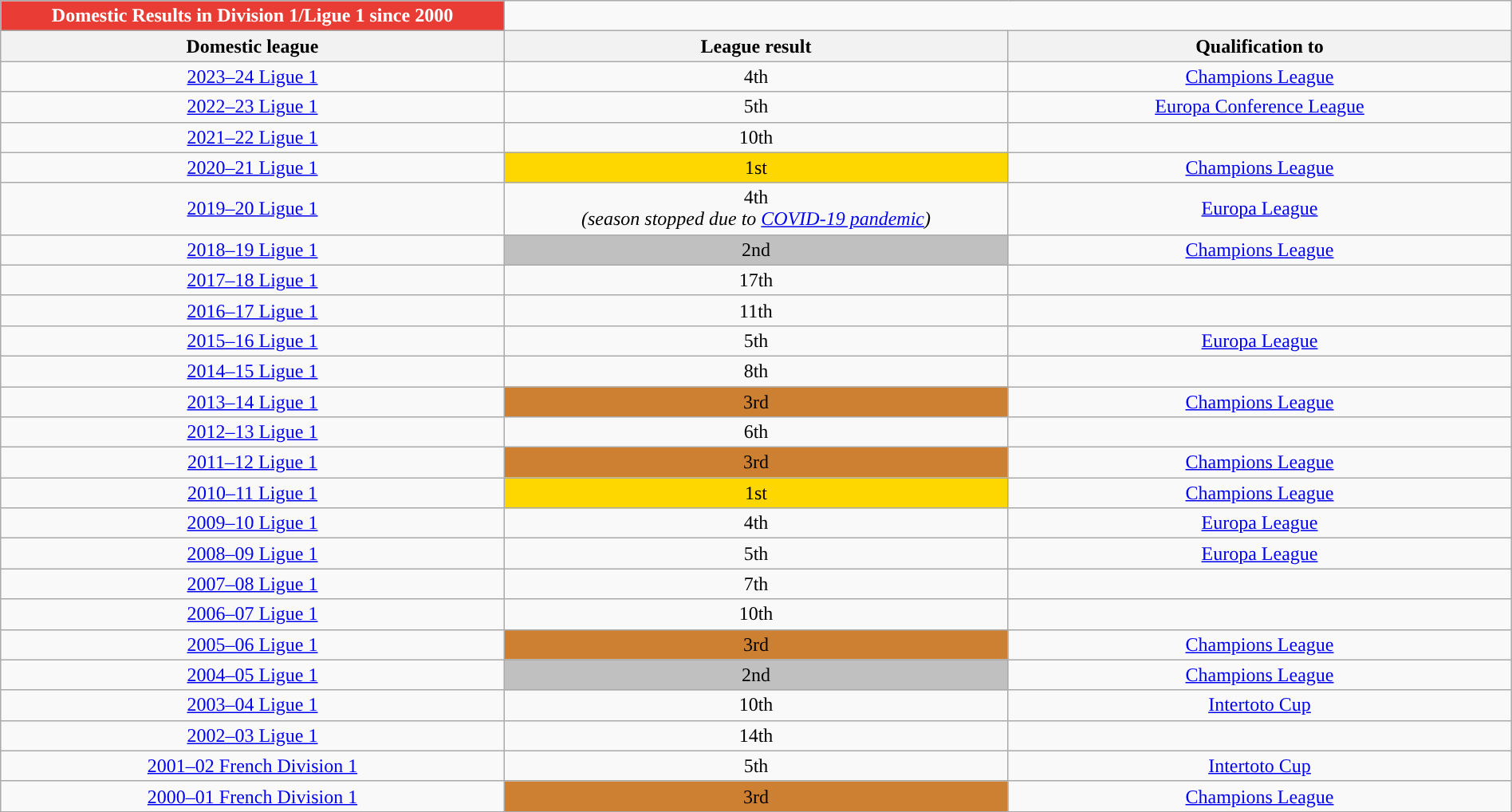<table class="wikitable collapsible collapsed" style="width: 100%; text-align: center;">
<tr>
<th style="background:#E83C34; color:#FFFFFF; ">Domestic Results in Division 1/Ligue 1 since 2000</th>
</tr>
<tr>
<th style="width:20%;">Domestic league</th>
<th style="width:20%;">League result</th>
<th style="width:20%;">Qualification to</th>
</tr>
<tr>
<td><a href='#'>2023–24 Ligue 1</a></td>
<td>4th</td>
<td><a href='#'>Champions League</a></td>
</tr>
<tr>
<td><a href='#'>2022–23 Ligue 1</a></td>
<td>5th</td>
<td><a href='#'>Europa Conference League</a></td>
</tr>
<tr>
<td><a href='#'>2021–22 Ligue 1</a></td>
<td>10th</td>
<td></td>
</tr>
<tr>
<td><a href='#'>2020–21 Ligue 1</a></td>
<td style="background:gold;">1st</td>
<td><a href='#'>Champions League</a></td>
</tr>
<tr>
<td><a href='#'>2019–20 Ligue 1</a></td>
<td>4th<br><em>(season stopped due to <a href='#'>COVID-19 pandemic</a>)</em></td>
<td><a href='#'>Europa League</a></td>
</tr>
<tr>
<td><a href='#'>2018–19 Ligue 1</a></td>
<td style="background:silver;">2nd</td>
<td><a href='#'>Champions League</a></td>
</tr>
<tr>
<td><a href='#'>2017–18 Ligue 1</a></td>
<td>17th</td>
<td></td>
</tr>
<tr>
<td><a href='#'>2016–17 Ligue 1</a></td>
<td>11th</td>
<td></td>
</tr>
<tr>
<td><a href='#'>2015–16 Ligue 1</a></td>
<td>5th</td>
<td><a href='#'>Europa League</a></td>
</tr>
<tr>
<td><a href='#'>2014–15 Ligue 1</a></td>
<td>8th</td>
<td></td>
</tr>
<tr>
<td><a href='#'>2013–14 Ligue 1</a></td>
<td style="background:#cd7f32;">3rd</td>
<td><a href='#'>Champions League</a></td>
</tr>
<tr>
<td><a href='#'>2012–13 Ligue 1</a></td>
<td>6th</td>
<td></td>
</tr>
<tr>
<td><a href='#'>2011–12 Ligue 1</a></td>
<td style="background:#cd7f32;">3rd</td>
<td><a href='#'>Champions League</a></td>
</tr>
<tr>
<td><a href='#'>2010–11 Ligue 1</a></td>
<td style="background:gold;">1st</td>
<td><a href='#'>Champions League</a></td>
</tr>
<tr>
<td><a href='#'>2009–10 Ligue 1</a></td>
<td>4th</td>
<td><a href='#'>Europa League</a></td>
</tr>
<tr>
<td><a href='#'>2008–09 Ligue 1</a></td>
<td>5th</td>
<td><a href='#'>Europa League</a></td>
</tr>
<tr>
<td><a href='#'>2007–08 Ligue 1</a></td>
<td>7th</td>
<td></td>
</tr>
<tr>
<td><a href='#'>2006–07 Ligue 1</a></td>
<td>10th</td>
<td></td>
</tr>
<tr>
<td><a href='#'>2005–06 Ligue 1</a></td>
<td style="background:#cd7f32;">3rd</td>
<td><a href='#'>Champions League</a></td>
</tr>
<tr>
<td><a href='#'>2004–05 Ligue 1</a></td>
<td style="background:silver;">2nd</td>
<td><a href='#'>Champions League</a></td>
</tr>
<tr>
<td><a href='#'>2003–04 Ligue 1</a></td>
<td>10th</td>
<td><a href='#'>Intertoto Cup</a></td>
</tr>
<tr>
<td><a href='#'>2002–03 Ligue 1</a></td>
<td>14th</td>
<td></td>
</tr>
<tr>
<td><a href='#'>2001–02 French Division 1</a></td>
<td>5th</td>
<td><a href='#'>Intertoto Cup</a></td>
</tr>
<tr>
<td><a href='#'>2000–01 French Division 1</a></td>
<td style="background:#cd7f32;">3rd</td>
<td><a href='#'>Champions League</a></td>
</tr>
</table>
